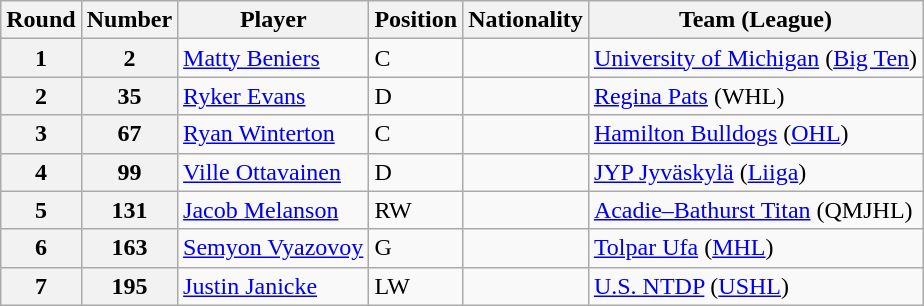<table class="wikitable">
<tr>
<th scope="col">Round</th>
<th scope="col">Number</th>
<th scope="col">Player</th>
<th scope="col">Position</th>
<th scope="col">Nationality</th>
<th scope="col">Team (League)</th>
</tr>
<tr>
<th scope="row">1</th>
<th scope="row">2</th>
<td><a href='#'>Matty Beniers</a></td>
<td>C</td>
<td></td>
<td><a href='#'>University of Michigan</a> (<a href='#'>Big Ten</a>)</td>
</tr>
<tr>
<th scope="row">2</th>
<th scope="row">35</th>
<td><a href='#'>Ryker Evans</a></td>
<td>D</td>
<td></td>
<td><a href='#'>Regina Pats</a> (WHL)</td>
</tr>
<tr>
<th scope="row">3</th>
<th scope="row">67</th>
<td><a href='#'>Ryan Winterton</a></td>
<td>C</td>
<td></td>
<td><a href='#'>Hamilton Bulldogs</a> (<a href='#'>OHL</a>)</td>
</tr>
<tr>
<th scope="row">4</th>
<th scope="row">99</th>
<td><a href='#'>Ville Ottavainen</a></td>
<td>D</td>
<td></td>
<td><a href='#'>JYP Jyväskylä</a> (<a href='#'>Liiga</a>)</td>
</tr>
<tr>
<th scope="row">5</th>
<th scope="row">131</th>
<td><a href='#'>Jacob Melanson</a></td>
<td>RW</td>
<td></td>
<td><a href='#'>Acadie–Bathurst Titan</a> (QMJHL)</td>
</tr>
<tr>
<th scope="row">6</th>
<th scope="row">163</th>
<td><a href='#'>Semyon Vyazovoy</a></td>
<td>G</td>
<td></td>
<td><a href='#'>Tolpar Ufa</a> (<a href='#'>MHL</a>)</td>
</tr>
<tr>
<th scope="row">7</th>
<th scope="row">195</th>
<td><a href='#'>Justin Janicke</a></td>
<td>LW</td>
<td></td>
<td><a href='#'>U.S. NTDP</a> (<a href='#'>USHL</a>)</td>
</tr>
</table>
